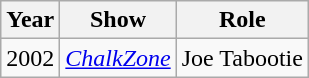<table class="wikitable">
<tr>
<th>Year</th>
<th>Show</th>
<th>Role</th>
</tr>
<tr>
<td>2002</td>
<td><em><a href='#'>ChalkZone</a></em></td>
<td>Joe Tabootie</td>
</tr>
</table>
